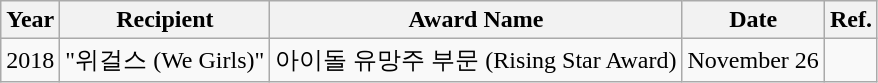<table class="wikitable">
<tr>
<th>Year</th>
<th>Recipient</th>
<th>Award Name</th>
<th>Date</th>
<th>Ref.</th>
</tr>
<tr>
<td>2018</td>
<td>"위걸스 (We Girls)"</td>
<td>아이돌 유망주 부문 (Rising Star Award)</td>
<td>November 26</td>
<td></td>
</tr>
</table>
